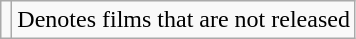<table class="wikitable">
<tr>
<td></td>
<td>Denotes films that are not released</td>
</tr>
</table>
